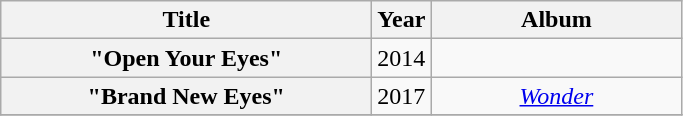<table class="wikitable plainrowheaders" style="text-align:center;">
<tr>
<th scope="col" style="width:15em;">Title</th>
<th scope="col" style="width:2em;">Year</th>
<th scope="col" style="width:10em;">Album</th>
</tr>
<tr>
<th scope="row">"Open Your Eyes"</th>
<td>2014</td>
<td></td>
</tr>
<tr>
<th scope="row">"Brand New Eyes"</th>
<td>2017</td>
<td><em><a href='#'>Wonder</a></em></td>
</tr>
<tr>
</tr>
</table>
